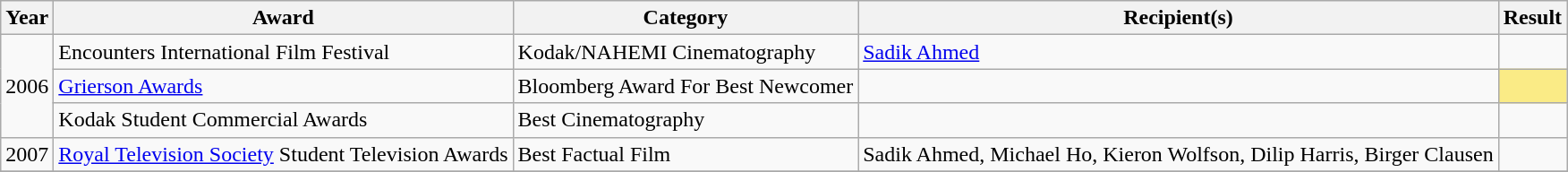<table class="wikitable sortable">
<tr>
<th>Year</th>
<th>Award</th>
<th>Category</th>
<th>Recipient(s)</th>
<th>Result</th>
</tr>
<tr>
<td rowspan="3">2006</td>
<td>Encounters International Film Festival</td>
<td>Kodak/NAHEMI Cinematography</td>
<td><a href='#'>Sadik Ahmed</a></td>
<td></td>
</tr>
<tr>
<td><a href='#'>Grierson Awards</a></td>
<td>Bloomberg Award For Best Newcomer</td>
<td></td>
<td style= "background:#faeb86"></td>
</tr>
<tr>
<td>Kodak Student Commercial Awards</td>
<td>Best Cinematography</td>
<td></td>
<td></td>
</tr>
<tr>
<td rowspan="1">2007</td>
<td><a href='#'>Royal Television Society</a> Student Television Awards</td>
<td>Best Factual Film</td>
<td>Sadik Ahmed, Michael Ho, Kieron Wolfson, Dilip Harris, Birger Clausen</td>
<td></td>
</tr>
<tr>
</tr>
</table>
